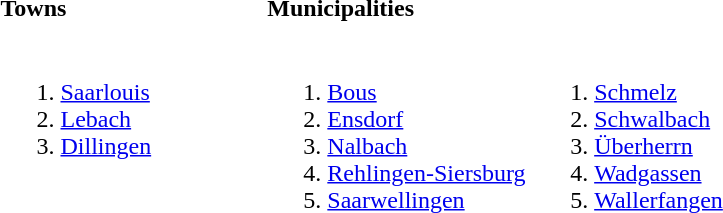<table>
<tr>
<th align=left width=33%>Towns</th>
<th align=left width=33%>Municipalities</th>
<th align=left width=33%></th>
</tr>
<tr valign=top>
<td><br><ol><li><a href='#'>Saarlouis</a></li><li><a href='#'>Lebach</a></li><li><a href='#'>Dillingen</a></li></ol></td>
<td><br><ol><li><a href='#'>Bous</a></li><li><a href='#'>Ensdorf</a></li><li><a href='#'>Nalbach</a></li><li><a href='#'>Rehlingen-Siersburg</a></li><li><a href='#'>Saarwellingen</a></li></ol></td>
<td><br><ol>
<li><a href='#'>Schmelz</a>
<li><a href='#'>Schwalbach</a>
<li><a href='#'>Überherrn</a>
<li><a href='#'>Wadgassen</a>
<li><a href='#'>Wallerfangen</a>
</ol></td>
</tr>
</table>
